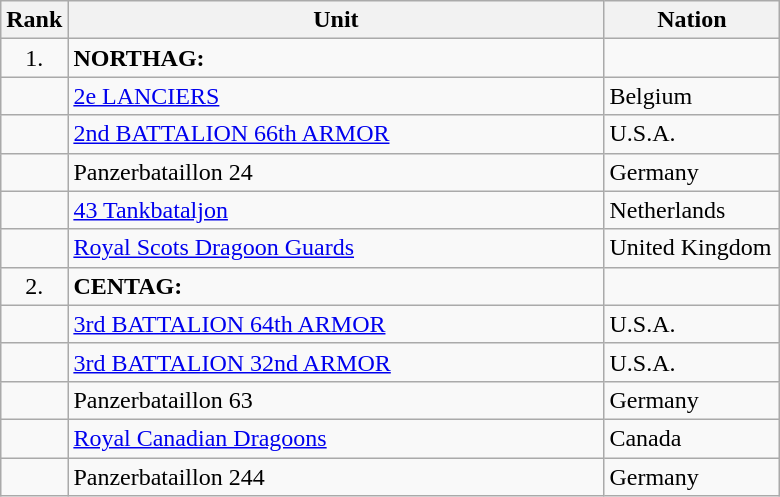<table class="wikitable" style="float:none;">
<tr>
<th>Rank</th>
<th scope="col" style="width: 350px;">Unit</th>
<th scope="col" style="width: 110px;">Nation</th>
</tr>
<tr>
<td align="center">1.</td>
<td><strong>NORTHAG:</strong></td>
<td></td>
</tr>
<tr>
<td></td>
<td><a href='#'>2e LANCIERS</a></td>
<td>Belgium</td>
</tr>
<tr>
<td></td>
<td><a href='#'>2nd BATTALION 66th ARMOR</a></td>
<td>U.S.A.</td>
</tr>
<tr>
<td></td>
<td>Panzerbataillon 24</td>
<td>Germany</td>
</tr>
<tr>
<td></td>
<td><a href='#'>43 Tankbataljon</a></td>
<td>Netherlands</td>
</tr>
<tr>
<td></td>
<td><a href='#'>Royal Scots Dragoon Guards</a></td>
<td>United Kingdom</td>
</tr>
<tr>
<td align="center">2.</td>
<td><strong>CENTAG:</strong></td>
<td></td>
</tr>
<tr>
<td></td>
<td><a href='#'>3rd BATTALION 64th ARMOR</a></td>
<td>U.S.A.</td>
</tr>
<tr>
<td></td>
<td><a href='#'>3rd BATTALION 32nd ARMOR</a></td>
<td>U.S.A.</td>
</tr>
<tr>
<td></td>
<td>Panzerbataillon 63</td>
<td>Germany</td>
</tr>
<tr>
<td></td>
<td><a href='#'>Royal Canadian Dragoons</a></td>
<td>Canada</td>
</tr>
<tr>
<td></td>
<td>Panzerbataillon 244</td>
<td>Germany</td>
</tr>
</table>
